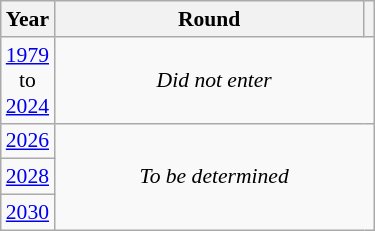<table class="wikitable" style="text-align: center; font-size:90%">
<tr>
<th>Year</th>
<th style="width:200px">Round</th>
<th></th>
</tr>
<tr>
<td><a href='#'>1979</a><br>to<br><a href='#'>2024</a></td>
<td colspan="2"><em>Did not enter</em></td>
</tr>
<tr>
<td><a href='#'>2026</a></td>
<td colspan="2" rowspan="3"><em>To be determined</em></td>
</tr>
<tr>
<td><a href='#'>2028</a></td>
</tr>
<tr>
<td><a href='#'>2030</a></td>
</tr>
</table>
